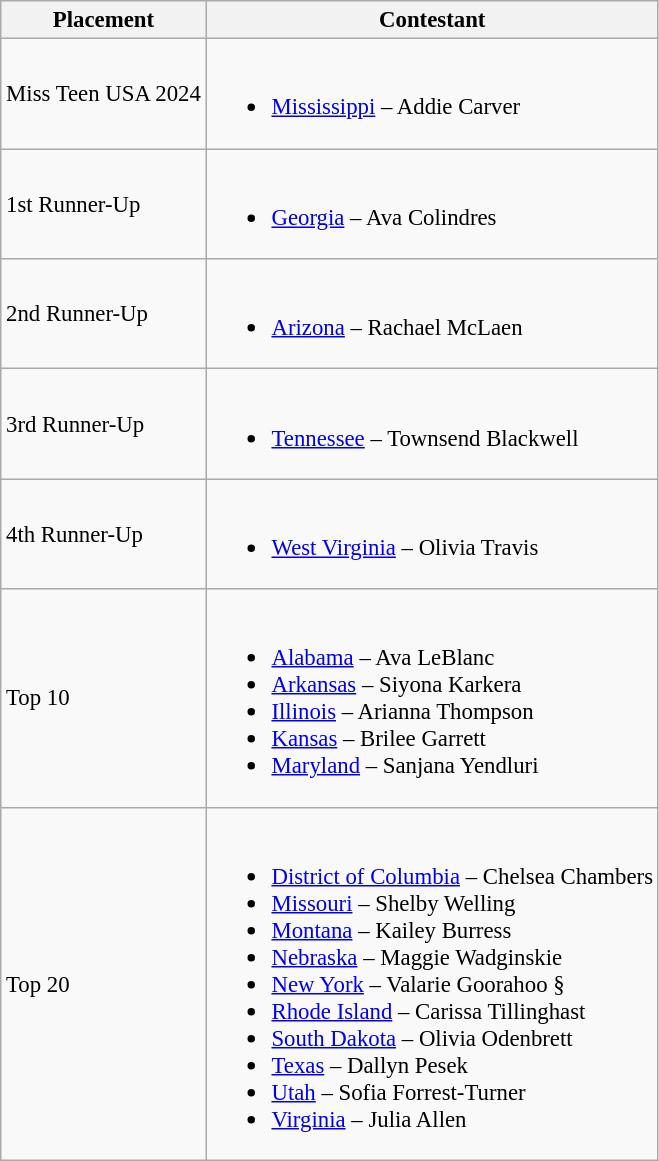<table class="wikitable" style="font-size: 95%;">
<tr>
<th>Placement</th>
<th>Contestant</th>
</tr>
<tr>
<td>Miss Teen USA 2024</td>
<td><br><ul><li><a href='#'>Mississippi</a> – Addie Carver</li></ul></td>
</tr>
<tr>
<td>1st Runner-Up</td>
<td><br><ul><li><a href='#'>Georgia</a> – Ava Colindres</li></ul></td>
</tr>
<tr>
<td>2nd Runner-Up</td>
<td><br><ul><li><a href='#'>Arizona</a> – Rachael McLaen</li></ul></td>
</tr>
<tr>
<td>3rd Runner-Up</td>
<td><br><ul><li><a href='#'>Tennessee</a> – Townsend Blackwell</li></ul></td>
</tr>
<tr>
<td>4th Runner-Up</td>
<td><br><ul><li><a href='#'>West Virginia</a> – Olivia Travis</li></ul></td>
</tr>
<tr>
<td>Top 10 </td>
<td><br><ul><li><a href='#'>Alabama</a> – Ava LeBlanc</li><li><a href='#'>Arkansas</a> – Siyona Karkera</li><li><a href='#'>Illinois</a> – Arianna Thompson</li><li><a href='#'>Kansas</a> – Brilee Garrett</li><li><a href='#'>Maryland</a> – Sanjana Yendluri</li></ul></td>
</tr>
<tr>
<td>Top 20</td>
<td><br><ul><li><a href='#'>District of Columbia</a> – Chelsea Chambers</li><li><a href='#'>Missouri</a> – Shelby Welling</li><li><a href='#'>Montana</a> – Kailey Burress</li><li><a href='#'>Nebraska</a> – Maggie Wadginskie</li><li><a href='#'>New York</a> – Valarie Goorahoo §</li><li><a href='#'>Rhode Island</a> – Carissa Tillinghast</li><li><a href='#'>South Dakota</a> – Olivia Odenbrett</li><li><a href='#'>Texas</a> – Dallyn Pesek</li><li><a href='#'>Utah</a> – Sofia Forrest-Turner</li><li><a href='#'>Virginia</a> – Julia Allen</li></ul></td>
</tr>
</table>
